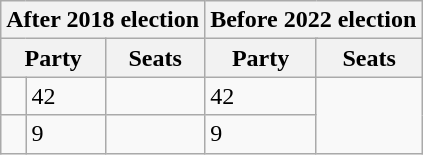<table class="wikitable">
<tr>
<th colspan="3">After 2018 election</th>
<th colspan="3">Before 2022 election</th>
</tr>
<tr>
<th colspan="2">Party</th>
<th>Seats</th>
<th colspan="2">Party</th>
<th>Seats</th>
</tr>
<tr>
<td></td>
<td>42</td>
<td></td>
<td>42</td>
</tr>
<tr>
<td></td>
<td>9</td>
<td></td>
<td>9</td>
</tr>
</table>
